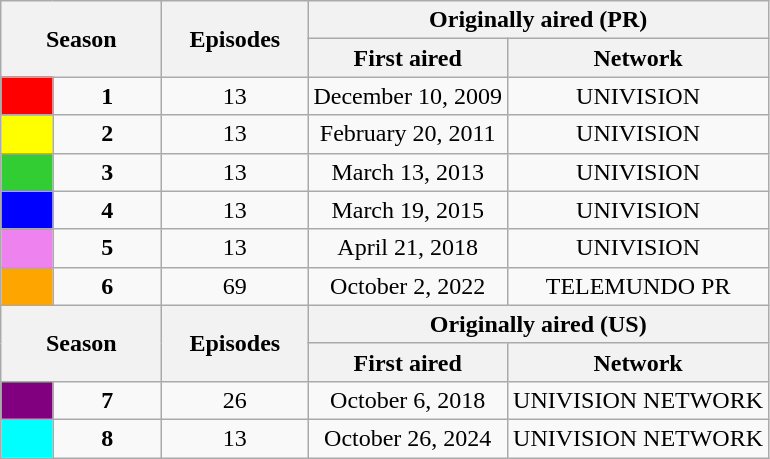<table class="wikitable" style="text-align:center">
<tr>
<th colspan="2" rowspan="2" style="width:100px;">Season</th>
<th rowspan="2" style="width:90px;">Episodes</th>
<th colspan="2" style="width:240px;">Originally aired (PR)</th>
</tr>
<tr>
<th>First aired</th>
<th>Network</th>
</tr>
<tr>
<td style="background:red;"></td>
<td style="text-align:center;"><strong>1</strong></td>
<td style="text-align:center;">13</td>
<td style="text-align:center;">December 10, 2009</td>
<td style="text-align:center;">UNIVISION</td>
</tr>
<tr>
<td style="background:yellow;"></td>
<td style="text-align:center;"><strong>2</strong></td>
<td style="text-align:center;">13</td>
<td style="text-align:center;">February 20, 2011</td>
<td style="text-align:center;">UNIVISION</td>
</tr>
<tr>
<td style="background:limegreen;"></td>
<td style="text-align:center;"><strong>3</strong></td>
<td style="text-align:center;">13</td>
<td style="text-align:center;">March 13, 2013</td>
<td style="text-align:center;">UNIVISION</td>
</tr>
<tr>
<td style="background:blue;"></td>
<td style="text-align:center;"><strong>4</strong></td>
<td style="text-align:center;">13</td>
<td style="text-align:center;">March 19, 2015</td>
<td style="text-align:center;">UNIVISION</td>
</tr>
<tr>
<td style="background:violet;"></td>
<td style="text-align:center;"><strong>5</strong></td>
<td style="text-align:center;">13</td>
<td style="text-align:center;">April 21, 2018</td>
<td style="text-align:center;">UNIVISION</td>
</tr>
<tr>
<td style="background:orange;"></td>
<td style="text-align:center;"><strong>6</strong></td>
<td style="text-align:center;">69</td>
<td style="text-align:center;">October 2, 2022</td>
<td style="text-align:center;">TELEMUNDO PR</td>
</tr>
<tr>
<th colspan="2" rowspan="2" style="width:100px;">Season</th>
<th rowspan="2" style="width:90px;">Episodes</th>
<th colspan="2" style="width:240px;">Originally aired (US)</th>
</tr>
<tr>
<th>First aired</th>
<th>Network</th>
</tr>
<tr>
<td style="background:purple;"></td>
<td style="text-align:center;"><strong>7</strong></td>
<td style="text-align:center;">26</td>
<td style="text-align:center;">October 6, 2018</td>
<td style="text-align:center;">UNIVISION NETWORK</td>
</tr>
<tr>
<td style="background:cyan;"></td>
<td style="text-align:center;"><strong>8</strong></td>
<td style="text-align:center;">13</td>
<td style="text-align:center;">October 26, 2024</td>
<td style="text-align:center;">UNIVISION NETWORK</td>
</tr>
</table>
